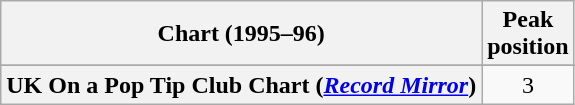<table class="wikitable sortable plainrowheaders" style="text-align:center">
<tr>
<th>Chart (1995–96)</th>
<th>Peak<br>position</th>
</tr>
<tr>
</tr>
<tr>
</tr>
<tr>
</tr>
<tr>
<th scope="row">UK On a Pop Tip Club Chart (<em><a href='#'>Record Mirror</a></em>)</th>
<td>3</td>
</tr>
</table>
